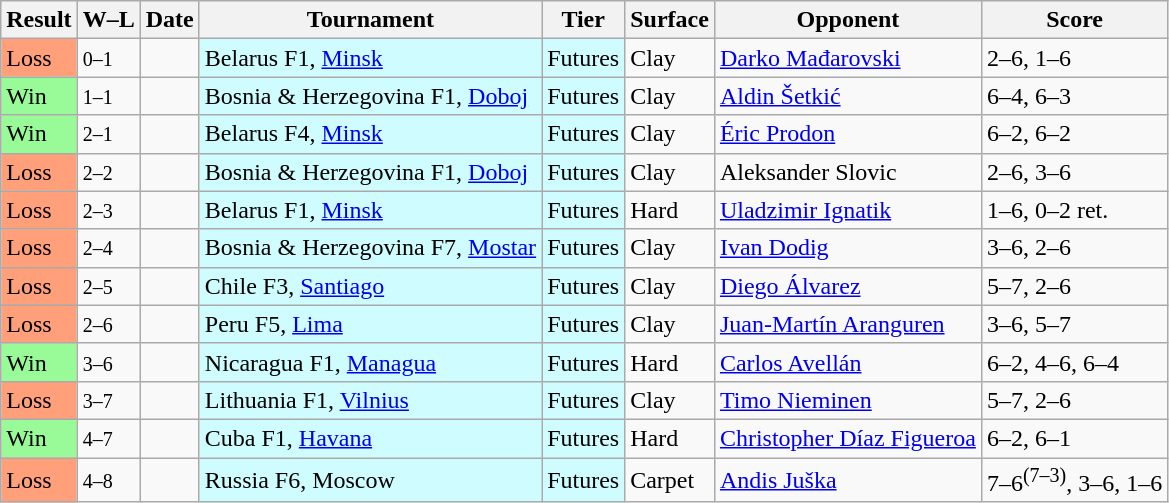<table class="sortable wikitable">
<tr>
<th>Result</th>
<th class="unsortable">W–L</th>
<th>Date</th>
<th>Tournament</th>
<th>Tier</th>
<th>Surface</th>
<th>Opponent</th>
<th class="unsortable">Score</th>
</tr>
<tr>
<td bgcolor=FFA07A>Loss</td>
<td><small>0–1</small></td>
<td></td>
<td style="background:#cffcff;">Belarus F1, <a href='#'>Minsk</a></td>
<td style="background:#cffcff;">Futures</td>
<td>Clay</td>
<td> <a href='#'>Darko Mađarovski</a></td>
<td>2–6, 1–6</td>
</tr>
<tr>
<td bgcolor=98FB98>Win</td>
<td><small>1–1</small></td>
<td></td>
<td style="background:#cffcff;">Bosnia & Herzegovina F1, <a href='#'>Doboj</a></td>
<td style="background:#cffcff;">Futures</td>
<td>Clay</td>
<td> <a href='#'>Aldin Šetkić</a></td>
<td>6–4, 6–3</td>
</tr>
<tr>
<td bgcolor=98FB98>Win</td>
<td><small>2–1</small></td>
<td></td>
<td style="background:#cffcff;">Belarus F4, <a href='#'>Minsk</a></td>
<td style="background:#cffcff;">Futures</td>
<td>Clay</td>
<td> <a href='#'>Éric Prodon</a></td>
<td>6–2, 6–2</td>
</tr>
<tr>
<td bgcolor=FFA07A>Loss</td>
<td><small>2–2</small></td>
<td></td>
<td style="background:#cffcff;">Bosnia & Herzegovina F1, <a href='#'>Doboj</a></td>
<td style="background:#cffcff;">Futures</td>
<td>Clay</td>
<td> Aleksander Slovic</td>
<td>2–6, 3–6</td>
</tr>
<tr>
<td bgcolor=FFA07A>Loss</td>
<td><small>2–3</small></td>
<td></td>
<td style="background:#cffcff;">Belarus F1, <a href='#'>Minsk</a></td>
<td style="background:#cffcff;">Futures</td>
<td>Hard</td>
<td> <a href='#'>Uladzimir Ignatik</a></td>
<td>1–6, 0–2 ret.</td>
</tr>
<tr>
<td bgcolor=FFA07A>Loss</td>
<td><small>2–4</small></td>
<td></td>
<td style="background:#cffcff;">Bosnia & Herzegovina F7, <a href='#'>Mostar</a></td>
<td style="background:#cffcff;">Futures</td>
<td>Clay</td>
<td> <a href='#'>Ivan Dodig</a></td>
<td>3–6, 2–6</td>
</tr>
<tr>
<td bgcolor=FFA07A>Loss</td>
<td><small>2–5</small></td>
<td></td>
<td style="background:#cffcff;">Chile F3, <a href='#'>Santiago</a></td>
<td style="background:#cffcff;">Futures</td>
<td>Clay</td>
<td> <a href='#'>Diego Álvarez</a></td>
<td>5–7, 2–6</td>
</tr>
<tr>
<td bgcolor=FFA07A>Loss</td>
<td><small>2–6</small></td>
<td></td>
<td style="background:#cffcff;">Peru F5, <a href='#'>Lima</a></td>
<td style="background:#cffcff;">Futures</td>
<td>Clay</td>
<td> <a href='#'>Juan-Martín Aranguren</a></td>
<td>3–6, 5–7</td>
</tr>
<tr>
<td bgcolor=98FB98>Win</td>
<td><small>3–6</small></td>
<td></td>
<td style="background:#cffcff;">Nicaragua F1, <a href='#'>Managua</a></td>
<td style="background:#cffcff;">Futures</td>
<td>Hard</td>
<td> <a href='#'>Carlos Avellán</a></td>
<td>6–2, 4–6, 6–4</td>
</tr>
<tr>
<td bgcolor=FFA07A>Loss</td>
<td><small>3–7</small></td>
<td></td>
<td style="background:#cffcff;">Lithuania F1, <a href='#'>Vilnius</a></td>
<td style="background:#cffcff;">Futures</td>
<td>Clay</td>
<td> <a href='#'>Timo Nieminen</a></td>
<td>5–7, 2–6</td>
</tr>
<tr>
<td bgcolor=98FB98>Win</td>
<td><small>4–7</small></td>
<td></td>
<td style="background:#cffcff;">Cuba F1, <a href='#'>Havana</a></td>
<td style="background:#cffcff;">Futures</td>
<td>Hard</td>
<td> <a href='#'>Christopher Díaz Figueroa</a></td>
<td>6–2, 6–1</td>
</tr>
<tr>
<td bgcolor=FFA07A>Loss</td>
<td><small>4–8</small></td>
<td></td>
<td style="background:#cffcff;">Russia F6, Moscow</td>
<td style="background:#cffcff;">Futures</td>
<td>Carpet</td>
<td> <a href='#'>Andis Juška</a></td>
<td>7–6<sup>(7–3)</sup>, 3–6, 1–6</td>
</tr>
</table>
